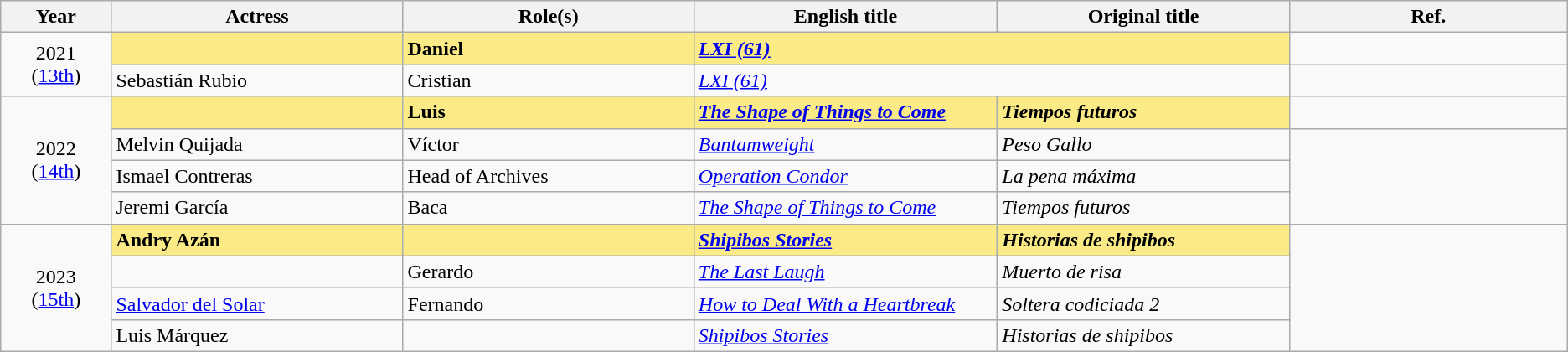<table class="wikitable">
<tr>
<th width="100">Year</th>
<th width="300">Actress</th>
<th width="300">Role(s)</th>
<th width="300">English title</th>
<th width="300">Original title</th>
<th width="300">Ref.</th>
</tr>
<tr>
<td rowspan="2" style="text-align:center;">2021<br>(<a href='#'>13th</a>)</td>
<td style="background:#FAEB86"><strong></strong></td>
<td style="background:#FAEB86;"><strong>Daniel</strong></td>
<td colspan="2" style="background:#FAEB86;"><strong><em><a href='#'>LXI (61)</a></em></strong></td>
<td style="text-align:center;"></td>
</tr>
<tr>
<td>Sebastián Rubio</td>
<td>Cristian</td>
<td colspan="2"><em><a href='#'>LXI (61)</a></em></td>
<td style="text-align:center;"></td>
</tr>
<tr>
<td rowspan="4" style="text-align:center;">2022<br>(<a href='#'>14th</a>)</td>
<td style="background:#FAEB86"><strong></strong></td>
<td style="background:#FAEB86;"><strong>Luis</strong></td>
<td style="background:#FAEB86;"><strong><em><a href='#'>The Shape of Things to Come</a></em></strong></td>
<td style="background:#FAEB86;"><strong><em>Tiempos futuros</em></strong></td>
<td style="text-align:center;"></td>
</tr>
<tr>
<td>Melvin Quijada</td>
<td>Víctor</td>
<td><em><a href='#'>Bantamweight</a></em></td>
<td><em>Peso Gallo</em></td>
<td rowspan="3" style="text-align:center;"></td>
</tr>
<tr>
<td>Ismael Contreras</td>
<td>Head of Archives</td>
<td><em><a href='#'>Operation Condor</a></em></td>
<td><em>La pena máxima</em></td>
</tr>
<tr>
<td>Jeremi García</td>
<td>Baca</td>
<td><em><a href='#'>The Shape of Things to Come</a></em></td>
<td><em>Tiempos futuros</em></td>
</tr>
<tr>
<td rowspan="4" style="text-align:center;">2023<br>(<a href='#'>15th</a>)</td>
<td style="background:#FAEB86"><strong>Andry Azán</strong></td>
<td style="background:#FAEB86;"></td>
<td style="background:#FAEB86;"><strong><em><a href='#'>Shipibos Stories</a></em></strong></td>
<td style="background:#FAEB86;"><strong><em>Historias de shipibos</em></strong></td>
<td rowspan="4" style="text-align:center;"></td>
</tr>
<tr>
<td></td>
<td>Gerardo</td>
<td><em><a href='#'>The Last Laugh</a></em></td>
<td><em>Muerto de risa</em></td>
</tr>
<tr>
<td><a href='#'>Salvador del Solar</a></td>
<td>Fernando</td>
<td><em><a href='#'>How to Deal With a Heartbreak</a></em></td>
<td><em>Soltera codiciada 2</em></td>
</tr>
<tr>
<td>Luis Márquez</td>
<td></td>
<td><em><a href='#'>Shipibos Stories</a></em></td>
<td><em>Historias de shipibos</em></td>
</tr>
</table>
